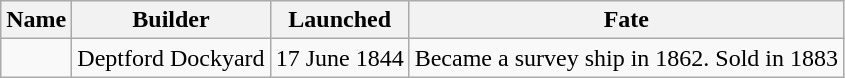<table class="wikitable" style="text-align:left">
<tr>
<th>Name</th>
<th>Builder</th>
<th>Launched</th>
<th>Fate</th>
</tr>
<tr>
<td></td>
<td>Deptford Dockyard</td>
<td>17 June 1844</td>
<td>Became a survey ship in 1862. Sold in 1883</td>
</tr>
</table>
